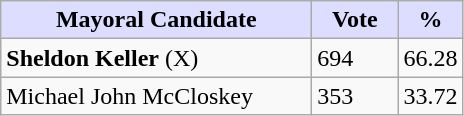<table class="wikitable">
<tr>
<th style="background:#ddf; width:200px;">Mayoral Candidate</th>
<th style="background:#ddf; width:50px;">Vote</th>
<th style="background:#ddf; width:30px;">%</th>
</tr>
<tr>
<td><strong>Sheldon Keller</strong> (X)</td>
<td>694</td>
<td>66.28</td>
</tr>
<tr>
<td>Michael John McCloskey</td>
<td>353</td>
<td>33.72</td>
</tr>
</table>
